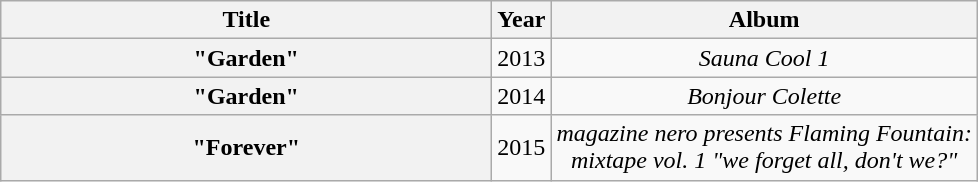<table class="wikitable plainrowheaders" style="text-align:center;">
<tr>
<th scope="col" style="width:20em;">Title</th>
<th scope="col">Year</th>
<th scope="col">Album</th>
</tr>
<tr>
<th scope="row">"Garden"</th>
<td>2013</td>
<td><em>Sauna Cool 1</em></td>
</tr>
<tr>
<th scope="row">"Garden"</th>
<td>2014</td>
<td><em>Bonjour Colette</em></td>
</tr>
<tr>
<th scope="row">"Forever"</th>
<td>2015</td>
<td><em>magazine nero presents Flaming Fountain:<br> mixtape vol. 1 "we forget all, don't we?"</em></td>
</tr>
</table>
